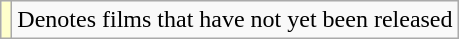<table class="wikitable">
<tr>
<td style="background:#ffc;"></td>
<td>Denotes films that have not yet been released</td>
</tr>
</table>
